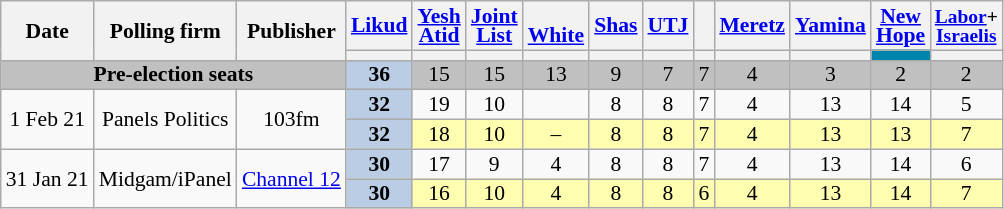<table class="wikitable sortable" style=text-align:center;font-size:90%;line-height:13px>
<tr>
<th rowspan=2>Date</th>
<th rowspan=2>Polling firm</th>
<th rowspan=2>Publisher</th>
<th><a href='#'>Likud</a></th>
<th><a href='#'>Yesh<br>Atid</a></th>
<th><a href='#'>Joint<br>List</a></th>
<th><a href='#'><br>White</a></th>
<th><a href='#'>Shas</a></th>
<th><a href='#'>UTJ</a></th>
<th><a href='#'></a></th>
<th><a href='#'>Meretz</a></th>
<th><a href='#'>Yamina</a></th>
<th><a href='#'>New<br>Hope</a></th>
<th style=font-size:90%><a href='#'>Labor</a>+<br><a href='#'>Israelis</a></th>
</tr>
<tr>
<th style=background:></th>
<th style=background:></th>
<th style=background:></th>
<th style=background:></th>
<th style=background:></th>
<th style=background:></th>
<th style=background:></th>
<th style=background:></th>
<th style=background:></th>
<th style=background:#0086AC></th>
<th style=background:></th>
</tr>
<tr style=background:silver>
<td colspan=3><strong>Pre-election seats</strong></td>
<td style=background:#BBCDE4><strong>36</strong>	</td>
<td>15					</td>
<td>15					</td>
<td>13					</td>
<td>9					</td>
<td>7					</td>
<td>7					</td>
<td>4					</td>
<td>3					</td>
<td>2					</td>
<td>2					</td>
</tr>
<tr>
<td rowspan=2 data-sort-value=2021-02-01>1 Feb 21</td>
<td rowspan=2>Panels Politics</td>
<td rowspan=2>103fm</td>
<td style=background:#BBCDE4><strong>32</strong>	</td>
<td>19					</td>
<td>10</td>
<td>	</td>
<td>8					</td>
<td>8					</td>
<td>7					</td>
<td>4					</td>
<td>13					</td>
<td>14					</td>
<td>5					</td>
</tr>
<tr style=background:#fffdb0>
<td style=background:#BBCDE4><strong>32</strong>	</td>
<td>18					</td>
<td>10</td>
<td>–					</td>
<td>8					</td>
<td>8					</td>
<td>7					</td>
<td>4					</td>
<td>13					</td>
<td>13					</td>
<td>7					</td>
</tr>
<tr>
<td rowspan=2 data-sort-value=2021-01-31>31 Jan 21</td>
<td rowspan=2>Midgam/iPanel</td>
<td rowspan=2><a href='#'>Channel 12</a></td>
<td style=background:#BBCDE4><strong>30</strong>	</td>
<td>17					</td>
<td>9</td>
<td>4					</td>
<td>8					</td>
<td>8					</td>
<td>7					</td>
<td>4					</td>
<td>13					</td>
<td>14					</td>
<td>6					</td>
</tr>
<tr style=background:#fffdb0>
<td style=background:#BBCDE4><strong>30</strong>	</td>
<td>16					</td>
<td>10					</td>
<td>4					</td>
<td>8					</td>
<td>8					</td>
<td>6					</td>
<td>4					</td>
<td>13					</td>
<td>14					</td>
<td>7					</td>
</tr>
</table>
